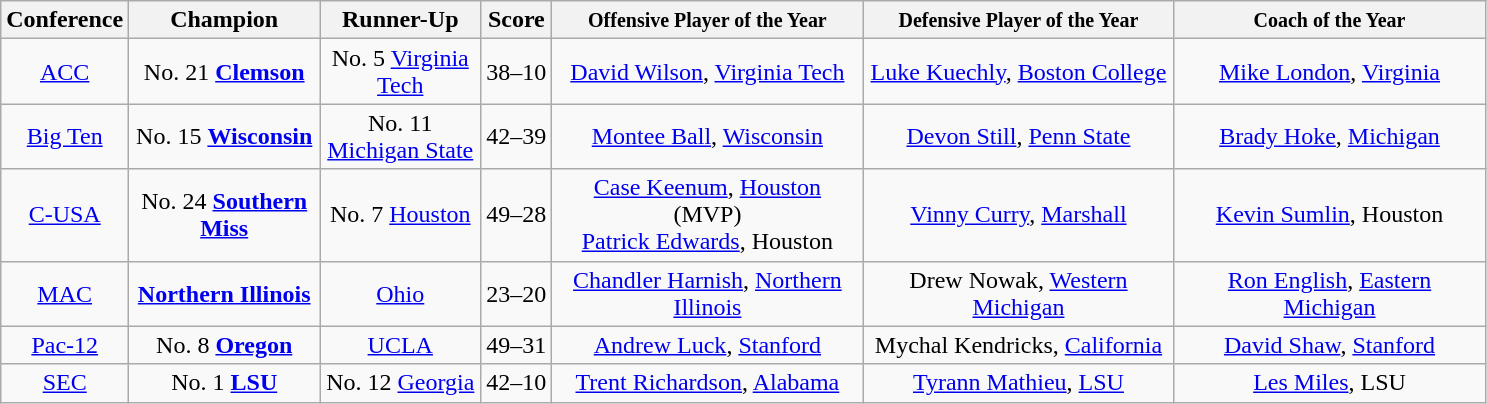<table class="wikitable" style="text-align:center;">
<tr>
<th style="width:50px">Conference</th>
<th style="width:120px">Champion</th>
<th style="width:100px">Runner-Up</th>
<th style="width:60">Score</th>
<th style="width:200px"><small>Offensive Player of the Year</small></th>
<th style="width:200px"><small>Defensive Player of the Year</small></th>
<th style="width:200px"><small>Coach of the Year</small></th>
</tr>
<tr>
<td><a href='#'>ACC</a></td>
<td>No. 21 <a href='#'><strong>Clemson</strong></a></td>
<td>No. 5 <a href='#'>Virginia Tech</a></td>
<td>38–10</td>
<td><a href='#'>David Wilson</a>, <a href='#'>Virginia Tech</a></td>
<td><a href='#'>Luke Kuechly</a>, <a href='#'>Boston College</a></td>
<td><a href='#'>Mike London</a>, <a href='#'>Virginia</a></td>
</tr>
<tr>
<td><a href='#'>Big Ten</a></td>
<td>No. 15 <a href='#'><strong>Wisconsin</strong></a></td>
<td>No. 11 <a href='#'>Michigan State</a></td>
<td>42–39</td>
<td><a href='#'>Montee Ball</a>, <a href='#'>Wisconsin</a></td>
<td><a href='#'>Devon Still</a>, <a href='#'>Penn State</a></td>
<td><a href='#'>Brady Hoke</a>, <a href='#'>Michigan</a></td>
</tr>
<tr>
<td><a href='#'>C-USA</a></td>
<td>No. 24 <a href='#'><strong>Southern Miss</strong></a></td>
<td>No. 7 <a href='#'>Houston</a></td>
<td>49–28</td>
<td><a href='#'>Case Keenum</a>, <a href='#'>Houston</a> (MVP)<br><a href='#'>Patrick Edwards</a>, Houston</td>
<td><a href='#'>Vinny Curry</a>, <a href='#'>Marshall</a></td>
<td><a href='#'>Kevin Sumlin</a>, Houston</td>
</tr>
<tr>
<td><a href='#'>MAC</a></td>
<td><a href='#'><strong>Northern Illinois</strong></a></td>
<td><a href='#'>Ohio</a></td>
<td>23–20</td>
<td><a href='#'>Chandler Harnish</a>, <a href='#'>Northern Illinois</a></td>
<td>Drew Nowak, <a href='#'>Western Michigan</a></td>
<td><a href='#'>Ron English</a>, <a href='#'>Eastern Michigan</a></td>
</tr>
<tr>
<td><a href='#'>Pac-12</a></td>
<td>No. 8 <a href='#'><strong>Oregon</strong></a></td>
<td><a href='#'>UCLA</a></td>
<td>49–31</td>
<td><a href='#'>Andrew Luck</a>, <a href='#'>Stanford</a></td>
<td>Mychal Kendricks, <a href='#'>California</a></td>
<td><a href='#'>David Shaw</a>, <a href='#'>Stanford</a></td>
</tr>
<tr>
<td><a href='#'>SEC</a></td>
<td>No. 1 <a href='#'><strong>LSU</strong></a></td>
<td>No. 12 <a href='#'>Georgia</a></td>
<td>42–10</td>
<td><a href='#'>Trent Richardson</a>, <a href='#'>Alabama</a></td>
<td><a href='#'>Tyrann Mathieu</a>, <a href='#'>LSU</a></td>
<td><a href='#'>Les Miles</a>, LSU</td>
</tr>
</table>
